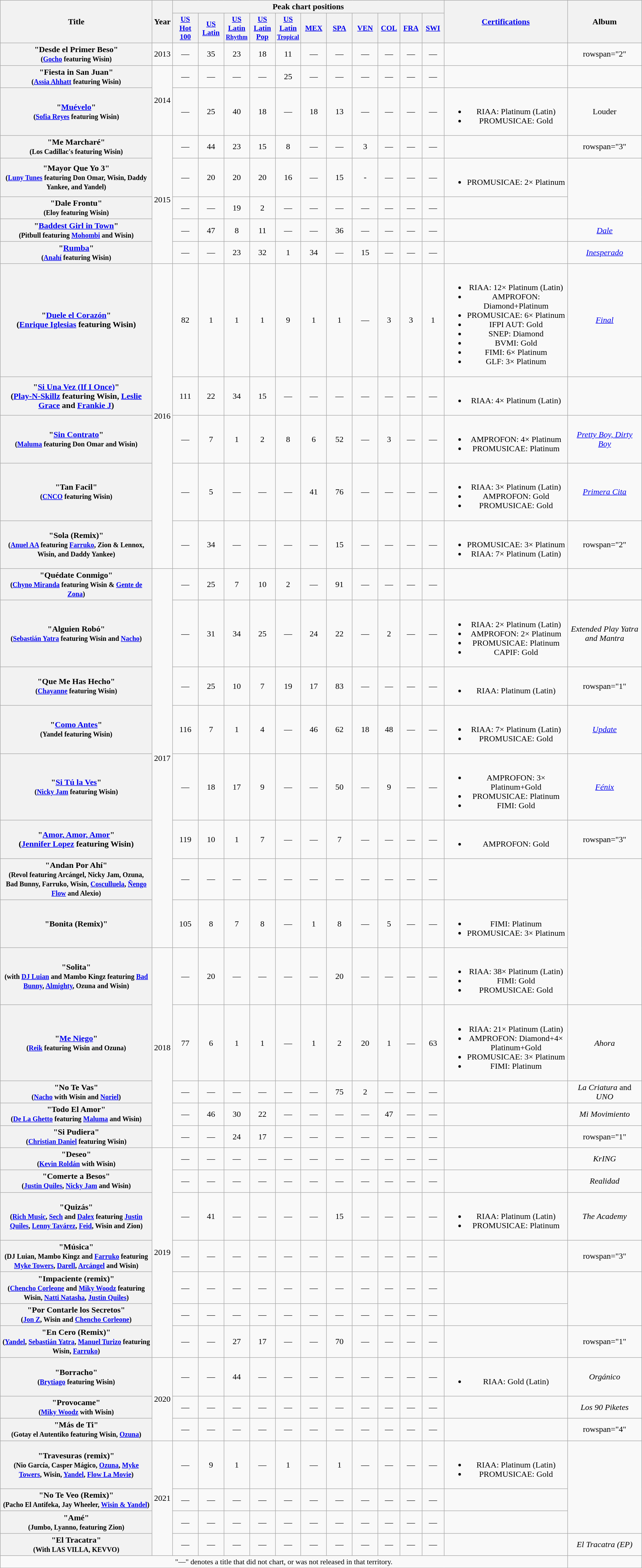<table class="wikitable plainrowheaders" style="text-align:center;" border="1">
<tr>
<th scope="col" rowspan="2" style="width:18em;">Title</th>
<th scope="col" rowspan="2">Year</th>
<th scope="col" colspan="11">Peak chart positions</th>
<th scope="col" rowspan="2"><a href='#'>Certifications</a></th>
<th scope="col" rowspan="2">Album</th>
</tr>
<tr>
<th scope="col" style="width:3em;font-size:90%;"><a href='#'>US Hot 100</a><br></th>
<th scope="col" style="width:3em;font-size:90%;"><a href='#'>US <br> Latin</a><br></th>
<th scope="col" style="width:3em;font-size:90%;"><a href='#'>US <br> Latin <small>Rhythm</small></a><br></th>
<th scope="col" style="width:3em;font-size:90%;"><a href='#'>US <br> Latin<br>Pop</a><br></th>
<th scope="col" style="width:3em;font-size:90%;"><a href='#'>US <br> Latin <small>Tropical</small></a><br></th>
<th scope="col" style="width:3em;font-size:90%;"><a href='#'>MEX</a><br></th>
<th scope="col" style="width:3em;font-size:90%;"><a href='#'>SPA</a><br></th>
<th scope="col" style="width:3em;font-size:90%;"><a href='#'>VEN</a><br></th>
<th scope="col" style="width:2.5em;font-size:90%;"><a href='#'>COL</a><br></th>
<th scope="col" style="width:2.5em;font-size:90%;"><a href='#'>FRA</a><br></th>
<th scope="col" style="width:2.5em;font-size:90%;"><a href='#'>SWI</a><br></th>
</tr>
<tr>
<th scope="row">"Desde el Primer Beso" <br><small>(<a href='#'>Gocho</a> featuring Wisin)</small></th>
<td>2013</td>
<td>—</td>
<td>35</td>
<td>23</td>
<td>18</td>
<td>11</td>
<td>—</td>
<td>—</td>
<td>—</td>
<td>—</td>
<td>—</td>
<td>—</td>
<td></td>
<td>rowspan="2" </td>
</tr>
<tr>
<th scope="row">"Fiesta in San Juan" <br> <small>(<a href='#'>Assia Ahhatt</a> featuring Wisin)</small></th>
<td rowspan="2">2014</td>
<td>—</td>
<td>—</td>
<td>—</td>
<td>—</td>
<td>25</td>
<td>—</td>
<td>—</td>
<td>—</td>
<td>—</td>
<td>—</td>
<td>—</td>
<td></td>
</tr>
<tr>
<th scope="row">"<a href='#'>Muévelo</a>" <br> <small>(<a href='#'>Sofia Reyes</a> featuring Wisin)</small></th>
<td>—</td>
<td>25</td>
<td>40</td>
<td>18</td>
<td>—</td>
<td>18</td>
<td>13</td>
<td>—</td>
<td>—</td>
<td>—</td>
<td>—</td>
<td><br><ul><li>RIAA: Platinum (Latin)</li><li>PROMUSICAE: Gold</li></ul></td>
<td>Louder</td>
</tr>
<tr>
<th scope="row">"Me Marcharé" <br> <small>(Los Cadillac's featuring Wisin)</small></th>
<td rowspan="5">2015</td>
<td>—</td>
<td>44</td>
<td>23</td>
<td>15</td>
<td>8</td>
<td>—</td>
<td>—</td>
<td>3</td>
<td>—</td>
<td>—</td>
<td>—</td>
<td></td>
<td>rowspan="3" </td>
</tr>
<tr>
<th scope="row">"Mayor Que Yo 3" <br> <small>(<a href='#'>Luny Tunes</a> featuring Don Omar, Wisin, Daddy Yankee, and Yandel)</small></th>
<td>—</td>
<td>20</td>
<td>20</td>
<td>20</td>
<td>16</td>
<td>—</td>
<td>15</td>
<td>-</td>
<td>—</td>
<td>—</td>
<td>—</td>
<td><br><ul><li>PROMUSICAE: 2× Platinum</li></ul></td>
</tr>
<tr>
<th scope="row">"Dale Frontu" <br> <small>(Eloy featuring Wisin)</small></th>
<td>—</td>
<td>—</td>
<td>19</td>
<td>2</td>
<td>—</td>
<td>—</td>
<td>—</td>
<td>—</td>
<td>—</td>
<td>—</td>
<td>—</td>
<td></td>
</tr>
<tr>
<th scope="row">"<a href='#'>Baddest Girl in Town</a>" <br> <small>(Pitbull featuring <a href='#'>Mohombi</a> and Wisin)</small></th>
<td>—</td>
<td>47</td>
<td>8</td>
<td>11</td>
<td>—</td>
<td>—</td>
<td>36</td>
<td>—</td>
<td>—</td>
<td>—</td>
<td>—</td>
<td></td>
<td><em><a href='#'>Dale</a></em></td>
</tr>
<tr>
<th scope="row">"<a href='#'>Rumba</a>"<br><small>(<a href='#'>Anahí</a> featuring Wisin)</small></th>
<td>—</td>
<td>—</td>
<td>23</td>
<td>32</td>
<td>1</td>
<td>34</td>
<td>—</td>
<td>15</td>
<td>—</td>
<td>—</td>
<td>—</td>
<td></td>
<td><em><a href='#'>Inesperado</a></em></td>
</tr>
<tr>
<th scope="row">"<a href='#'>Duele el Corazón</a>"<br><span>(<a href='#'>Enrique Iglesias</a> featuring Wisin)</span></th>
<td rowspan="5">2016</td>
<td>82</td>
<td>1</td>
<td>1</td>
<td>1</td>
<td>9</td>
<td>1</td>
<td>1</td>
<td>—</td>
<td>3</td>
<td>3</td>
<td>1</td>
<td><br><ul><li>RIAA: 12× Platinum (Latin)</li><li>AMPROFON: Diamond+Platinum</li><li>PROMUSICAE: 6× Platinum</li><li>IFPI AUT: Gold</li><li>SNEP: Diamond</li><li>BVMI: Gold</li><li>FIMI: 6× Platinum</li><li>GLF: 3× Platinum</li></ul></td>
<td><em><a href='#'>Final</a></em></td>
</tr>
<tr>
<th scope="row">"<a href='#'>Si Una Vez (If I Once)</a>"<br><span>(<a href='#'>Play-N-Skillz</a> featuring Wisin, <a href='#'>Leslie Grace</a> and <a href='#'>Frankie J</a>)</span></th>
<td>111</td>
<td>22</td>
<td>34</td>
<td>15</td>
<td>—</td>
<td>—</td>
<td>—</td>
<td>—</td>
<td>—</td>
<td>—</td>
<td>—</td>
<td><br><ul><li>RIAA: 4× Platinum (Latin)</li></ul></td>
<td></td>
</tr>
<tr>
<th scope="row">"<a href='#'>Sin Contrato</a>" <br> <small>(<a href='#'>Maluma</a> featuring Don Omar and Wisin)</small></th>
<td>—</td>
<td>7</td>
<td>1</td>
<td>2</td>
<td>8</td>
<td>6</td>
<td>52</td>
<td>—</td>
<td>3</td>
<td>—</td>
<td>—</td>
<td><br><ul><li>AMPROFON: 4× Platinum</li><li>PROMUSICAE: Platinum</li></ul></td>
<td><em><a href='#'>Pretty Boy, Dirty Boy</a></em></td>
</tr>
<tr>
<th scope="row">"Tan Facil" <br> <small>(<a href='#'>CNCO</a> featuring Wisin)</small></th>
<td>—</td>
<td>5</td>
<td>—</td>
<td>—</td>
<td>—</td>
<td>41</td>
<td>76</td>
<td>—</td>
<td>—</td>
<td>—</td>
<td>—</td>
<td><br><ul><li>RIAA: 3× Platinum (Latin)</li><li>AMPROFON: Gold</li><li>PROMUSICAE: Gold</li></ul></td>
<td><em><a href='#'>Primera Cita</a></em></td>
</tr>
<tr>
<th scope="row">"Sola (Remix)" <br> <small>(<a href='#'>Anuel AA</a> featuring <a href='#'>Farruko</a>, Zion & Lennox, Wisin, and Daddy Yankee)</small></th>
<td>—</td>
<td>34</td>
<td>—</td>
<td>—</td>
<td>—</td>
<td>—</td>
<td>15</td>
<td>—</td>
<td>—</td>
<td>—</td>
<td>—</td>
<td><br><ul><li>PROMUSICAE: 3× Platinum</li><li>RIAA: 7× Platinum (Latin)</li></ul></td>
<td>rowspan="2" </td>
</tr>
<tr>
<th scope="row">"Quédate Conmigo" <br> <small>(<a href='#'>Chyno Miranda</a> featuring Wisin & <a href='#'>Gente de Zona</a>)</small></th>
<td rowspan="8">2017</td>
<td>—</td>
<td>25</td>
<td>7</td>
<td>10</td>
<td>2</td>
<td>—</td>
<td>91</td>
<td>—</td>
<td>—</td>
<td>—</td>
<td>—</td>
<td></td>
</tr>
<tr>
<th scope="row">"Alguien Robó" <br> <small>(<a href='#'>Sebastián Yatra</a> featuring Wisin and <a href='#'>Nacho</a>)</small></th>
<td>—</td>
<td>31</td>
<td>34</td>
<td>25</td>
<td>—</td>
<td>24</td>
<td>22</td>
<td>—</td>
<td>2</td>
<td>—</td>
<td>—</td>
<td><br><ul><li>RIAA: 2× Platinum (Latin)</li><li>AMPROFON: 2× Platinum</li><li>PROMUSICAE: Platinum</li><li>CAPIF: Gold</li></ul></td>
<td><em>Extended Play Yatra and Mantra</em></td>
</tr>
<tr>
<th scope="row">"Que Me Has Hecho" <br> <small>(<a href='#'>Chayanne</a> featuring Wisin)</small></th>
<td>—</td>
<td>25</td>
<td>10</td>
<td>7</td>
<td>19</td>
<td>17</td>
<td>83</td>
<td>—</td>
<td>—</td>
<td>—</td>
<td>—</td>
<td><br><ul><li>RIAA: Platinum (Latin)</li></ul></td>
<td>rowspan="1" </td>
</tr>
<tr>
<th scope="row">"<a href='#'>Como Antes</a>" <br> <small>(Yandel featuring Wisin)</small></th>
<td>116</td>
<td>7</td>
<td>1</td>
<td>4</td>
<td>—</td>
<td>46</td>
<td>62</td>
<td>18</td>
<td>48</td>
<td>—</td>
<td>—</td>
<td><br><ul><li>RIAA: 7× Platinum (Latin)</li><li>PROMUSICAE: Gold</li></ul></td>
<td><em><a href='#'>Update</a></em></td>
</tr>
<tr>
<th scope="row">"<a href='#'>Si Tú la Ves</a>"<br><small>(<a href='#'>Nicky Jam</a> featuring Wisin)</small></th>
<td>—</td>
<td>18</td>
<td>17</td>
<td>9</td>
<td>—</td>
<td>—</td>
<td>50</td>
<td>—</td>
<td>9</td>
<td>—</td>
<td>—</td>
<td><br><ul><li>AMPROFON: 3× Platinum+Gold</li><li>PROMUSICAE: Platinum</li><li>FIMI: Gold</li></ul></td>
<td><em><a href='#'>Fénix</a></em></td>
</tr>
<tr>
<th scope="row">"<a href='#'>Amor, Amor, Amor</a>"<br><span>(<a href='#'>Jennifer Lopez</a> featuring Wisin)</span></th>
<td>119</td>
<td>10</td>
<td>1</td>
<td>7</td>
<td>—</td>
<td>—</td>
<td>7</td>
<td>—</td>
<td>—</td>
<td>—</td>
<td>—</td>
<td><br><ul><li>AMPROFON: Gold</li></ul></td>
<td>rowspan="3" </td>
</tr>
<tr>
<th scope="row">"Andan Por Ahí" <br> <small>(Revol featuring Arcángel, Nicky Jam, Ozuna, Bad Bunny, Farruko, Wisin, <a href='#'>Cosculluela</a>, <a href='#'>Ñengo Flow</a> and Alexio)</small></th>
<td>—</td>
<td>—</td>
<td>—</td>
<td>—</td>
<td>—</td>
<td>—</td>
<td>—</td>
<td>—</td>
<td>—</td>
<td>—</td>
<td>—</td>
<td></td>
</tr>
<tr>
<th scope="row">"Bonita (Remix)"<br></th>
<td>105</td>
<td>8</td>
<td>7</td>
<td>8</td>
<td>—</td>
<td>1</td>
<td>8</td>
<td>—</td>
<td>5</td>
<td>—</td>
<td>—</td>
<td><br><ul><li>FIMI: Platinum</li><li>PROMUSICAE: 3× Platinum</li></ul></td>
</tr>
<tr>
<th scope="row">"Solita"<br><small>(with <a href='#'>DJ Luian</a> and Mambo Kingz featuring <a href='#'>Bad Bunny</a>, <a href='#'>Almighty</a>, Ozuna and Wisin)</small></th>
<td rowspan="5">2018</td>
<td>—</td>
<td>20</td>
<td>—</td>
<td>—</td>
<td>—</td>
<td>—</td>
<td>20</td>
<td>—</td>
<td>—</td>
<td>—</td>
<td>—</td>
<td><br><ul><li>RIAA: 38× Platinum (Latin)</li><li>FIMI: Gold</li><li>PROMUSICAE: Gold</li></ul></td>
</tr>
<tr>
<th scope="row">"<a href='#'>Me Niego</a>" <br> <small>(<a href='#'>Reik</a> featuring Wisin and Ozuna)</small></th>
<td>77</td>
<td>6</td>
<td>1</td>
<td>1</td>
<td>—</td>
<td>1</td>
<td>2<br></td>
<td>20</td>
<td>1</td>
<td>—</td>
<td>63</td>
<td><br><ul><li>RIAA: 21× Platinum (Latin)</li><li>AMPROFON: Diamond+4× Platinum+Gold</li><li>PROMUSICAE: 3× Platinum</li><li>FIMI: Platinum</li></ul></td>
<td><em>Ahora</em></td>
</tr>
<tr>
<th scope="row">"No Te Vas" <br> <small>(<a href='#'>Nacho</a> with Wisin and <a href='#'>Noriel</a>)</small></th>
<td>—</td>
<td>—</td>
<td>—</td>
<td>—</td>
<td>—</td>
<td>—</td>
<td>75</td>
<td>2</td>
<td>—</td>
<td>—</td>
<td>—</td>
<td></td>
<td><em>La Criatura</em> and <em>UNO</em></td>
</tr>
<tr>
<th scope="row">"Todo El Amor" <br> <small>(<a href='#'>De La Ghetto</a> featuring <a href='#'>Maluma</a> and Wisin)</small></th>
<td>—</td>
<td>46</td>
<td>30</td>
<td>22</td>
<td>—</td>
<td>—</td>
<td>—</td>
<td>—</td>
<td>47</td>
<td>—</td>
<td>—</td>
<td></td>
<td><em>Mi Movimiento</em></td>
</tr>
<tr>
<th scope="row">"Si Pudiera" <br> <small>(<a href='#'>Christian Daniel</a> featuring Wisin)</small></th>
<td>—</td>
<td>—</td>
<td>24</td>
<td>17</td>
<td>—</td>
<td>—</td>
<td>—</td>
<td>—</td>
<td>—</td>
<td>—</td>
<td>—</td>
<td></td>
<td>rowspan="1" </td>
</tr>
<tr>
<th scope="row">"Deseo" <br> <small>(<a href='#'>Kevin Roldán</a> with Wisin)</small></th>
<td rowspan="7">2019</td>
<td>—</td>
<td>—</td>
<td>—</td>
<td>—</td>
<td>—</td>
<td>—</td>
<td>—</td>
<td>—</td>
<td>—</td>
<td>—</td>
<td>—</td>
<td></td>
<td><em>KrING</em></td>
</tr>
<tr>
<th scope="row">"Comerte a Besos" <br> <small>(<a href='#'>Justin Quiles</a>, <a href='#'>Nicky Jam</a> and Wisin)</small></th>
<td>—</td>
<td>—</td>
<td>—</td>
<td>—</td>
<td>—</td>
<td>—</td>
<td>—</td>
<td>—</td>
<td>—</td>
<td>—</td>
<td>—</td>
<td></td>
<td><em>Realidad</em></td>
</tr>
<tr>
<th scope="row">"Quizás" <br> <small>(<a href='#'>Rich Music</a>, <a href='#'>Sech</a> and <a href='#'>Dalex</a> featuring <a href='#'>Justin Quiles</a>, <a href='#'>Lenny Tavárez</a>, <a href='#'>Feid</a>, Wisin and Zion)</small></th>
<td>—</td>
<td>41</td>
<td>—</td>
<td>—</td>
<td>—</td>
<td>—</td>
<td>15</td>
<td>—</td>
<td>—</td>
<td>—</td>
<td>—</td>
<td><br><ul><li>RIAA: Platinum (Latin)</li><li>PROMUSICAE: Platinum</li></ul></td>
<td><em>The Academy</em></td>
</tr>
<tr>
<th scope="row">"Música" <br> <small>(DJ Luian, Mambo Kingz and <a href='#'>Farruko</a> featuring <a href='#'>Myke Towers</a>, <a href='#'>Darell</a>, <a href='#'>Arcángel</a> and Wisin)</small></th>
<td>—</td>
<td>—</td>
<td>—</td>
<td>—</td>
<td>—</td>
<td>—</td>
<td>—</td>
<td>—</td>
<td>—</td>
<td>—</td>
<td>—</td>
<td></td>
<td>rowspan="3" </td>
</tr>
<tr>
<th scope="row">"Impaciente (remix)" <br> <small>(<a href='#'>Chencho Corleone</a> and <a href='#'>Miky Woodz</a> featuring Wisin, <a href='#'>Natti Natasha</a>, <a href='#'>Justin Quiles</a>)</small></th>
<td>—</td>
<td>—</td>
<td>—</td>
<td>—</td>
<td>—</td>
<td>—</td>
<td>—</td>
<td>—</td>
<td>—</td>
<td>—</td>
<td>—</td>
<td></td>
</tr>
<tr>
<th scope="row">"Por Contarle los Secretos" <br> <small>(<a href='#'>Jon Z</a>, Wisin and <a href='#'>Chencho Corleone</a>)</small></th>
<td>—</td>
<td>—</td>
<td>—</td>
<td>—</td>
<td>—</td>
<td>—</td>
<td>—</td>
<td>—</td>
<td>—</td>
<td>—</td>
<td>—</td>
<td></td>
</tr>
<tr>
<th scope="row">"En Cero (Remix)" <br> <small>(<a href='#'>Yandel</a>, <a href='#'>Sebastián Yatra</a>, <a href='#'>Manuel Turizo</a> featuring Wisin, <a href='#'>Farruko</a>)</small></th>
<td>—</td>
<td>—</td>
<td>27</td>
<td>17</td>
<td>—</td>
<td>—</td>
<td>70</td>
<td>—</td>
<td>—</td>
<td>—</td>
<td>—</td>
<td></td>
<td>rowspan="1" </td>
</tr>
<tr>
<th scope="row">"Borracho" <br> <small>(<a href='#'>Brytiago</a> featuring Wisin)</small></th>
<td rowspan="3">2020</td>
<td>—</td>
<td>—</td>
<td>44</td>
<td>—</td>
<td>—</td>
<td>—</td>
<td>—</td>
<td>—</td>
<td>—</td>
<td>—</td>
<td>—</td>
<td><br><ul><li>RIAA: Gold (Latin)</li></ul></td>
<td><em>Orgánico</em></td>
</tr>
<tr>
<th scope="row">"Provocame" <br> <small>(<a href='#'>Miky Woodz</a> with Wisin)</small></th>
<td>—</td>
<td>—</td>
<td>—</td>
<td>—</td>
<td>—</td>
<td>—</td>
<td>—</td>
<td>—</td>
<td>—</td>
<td>—</td>
<td>—</td>
<td></td>
<td><em>Los 90 Piketes</em></td>
</tr>
<tr>
<th scope="row">"Más de Ti" <br> <small>(Gotay el Autentiko featuring Wisin, <a href='#'>Ozuna</a>)</small></th>
<td>—</td>
<td>—</td>
<td>—</td>
<td>—</td>
<td>—</td>
<td>—</td>
<td>—</td>
<td>—</td>
<td>—</td>
<td>—</td>
<td>—</td>
<td></td>
<td>rowspan="4" </td>
</tr>
<tr>
<th scope="row">"Travesuras (remix)" <br> <small>(Nio García, Casper Mágico, <a href='#'>Ozuna</a>, <a href='#'>Myke Towers</a>, Wisin, <a href='#'>Yandel</a>, <a href='#'>Flow La Movie</a>)</small></th>
<td rowspan="4">2021</td>
<td>—</td>
<td>9</td>
<td>1</td>
<td>—</td>
<td>1</td>
<td>—</td>
<td>1</td>
<td>—</td>
<td>—</td>
<td>—</td>
<td>—</td>
<td><br><ul><li>RIAA: Platinum (Latin)</li><li>PROMUSICAE: Gold</li></ul></td>
</tr>
<tr>
<th scope="row">"No Te Veo (Remix)" <br> <small>(Pacho El Antifeka, Jay Wheeler, <a href='#'>Wisin & Yandel</a>)</small></th>
<td>—</td>
<td>—</td>
<td>—</td>
<td>—</td>
<td>—</td>
<td>—</td>
<td>—</td>
<td>—</td>
<td>—</td>
<td>—</td>
<td>—</td>
<td></td>
</tr>
<tr>
<th scope="row">"Amé" <br> <small>(Jumbo, Lyanno, featuring Zion)</small></th>
<td>—</td>
<td>—</td>
<td>—</td>
<td>—</td>
<td>—</td>
<td>—</td>
<td>—</td>
<td>—</td>
<td>—</td>
<td>—</td>
<td>—</td>
<td></td>
</tr>
<tr>
<th scope="row">"El Tracatra" <br> <small>(With LAS VILLA, KEVVO)</small></th>
<td>—</td>
<td>—</td>
<td>—</td>
<td>—</td>
<td>—</td>
<td>—</td>
<td>—</td>
<td>—</td>
<td>—</td>
<td>—</td>
<td>—</td>
<td></td>
<td><em>El Tracatra (EP)</em></td>
</tr>
<tr>
<td colspan="14" style="font-size:90%">"—" denotes a title that did not chart, or was not released in that territory.</td>
</tr>
</table>
